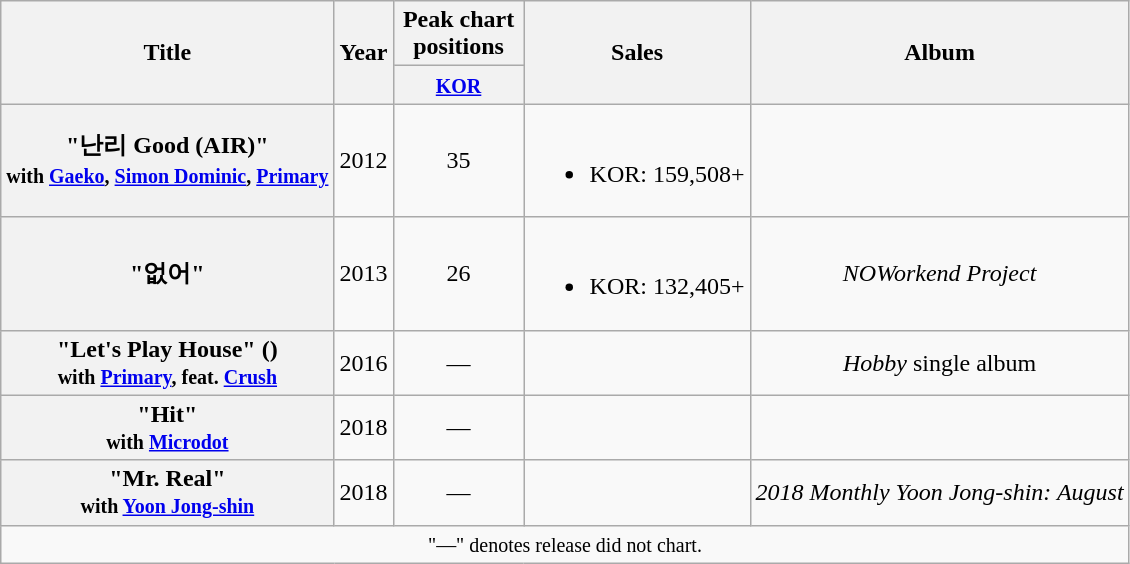<table class="wikitable plainrowheaders" style="text-align:center;">
<tr>
<th rowspan="2" scope="col">Title</th>
<th rowspan="2" scope="col">Year</th>
<th colspan="1" scope="col" style="width:5em;">Peak chart positions</th>
<th rowspan="2" scope="col">Sales</th>
<th rowspan="2" scope="col">Album</th>
</tr>
<tr>
<th><small><a href='#'>KOR</a></small><br></th>
</tr>
<tr>
<th scope="row">"난리 Good (AIR)"<br><small>with <a href='#'>Gaeko</a>, <a href='#'>Simon Dominic</a>, <a href='#'>Primary</a></small></th>
<td>2012</td>
<td>35</td>
<td><br><ul><li>KOR: 159,508+</li></ul></td>
<td></td>
</tr>
<tr>
<th scope="row">"없어"</th>
<td>2013</td>
<td>26</td>
<td><br><ul><li>KOR: 132,405+</li></ul></td>
<td><em>NOWorkend Project</em></td>
</tr>
<tr>
<th scope="row">"Let's Play House" ()<small><br>with <a href='#'>Primary</a>, feat. <a href='#'>Crush</a></small></th>
<td>2016</td>
<td>—</td>
<td></td>
<td><em>Hobby</em> single album</td>
</tr>
<tr>
<th scope="row">"Hit" <small><br>with <a href='#'>Microdot</a></small></th>
<td>2018</td>
<td>—</td>
<td></td>
<td></td>
</tr>
<tr>
<th scope="row">"Mr. Real" <small><br>with <a href='#'>Yoon Jong-shin</a></small></th>
<td>2018</td>
<td>—</td>
<td></td>
<td><em>2018 Monthly Yoon Jong-shin: August</em></td>
</tr>
<tr>
<td colspan="5"><small>"—" denotes release did not chart.</small></td>
</tr>
</table>
